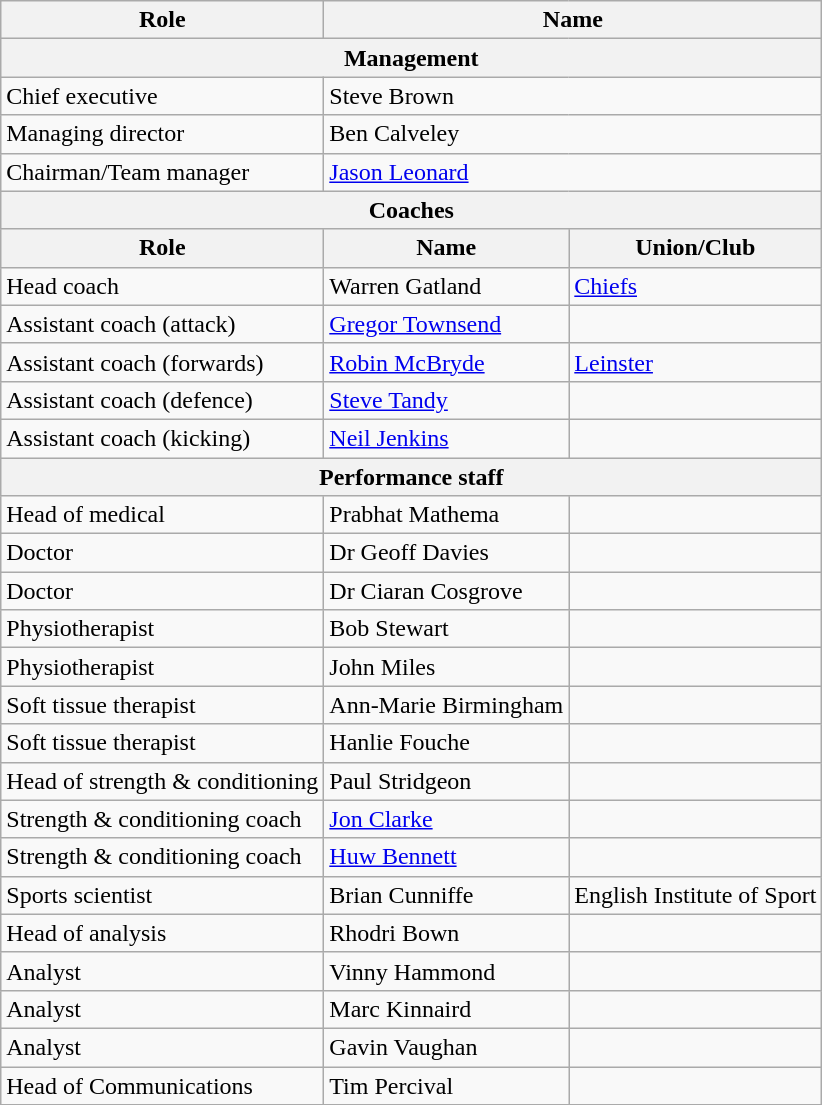<table class="wikitable">
<tr>
<th>Role</th>
<th colspan=2>Name</th>
</tr>
<tr>
<th colspan="3">Management</th>
</tr>
<tr>
<td>Chief executive</td>
<td colspan=2>Steve Brown</td>
</tr>
<tr>
<td>Managing director</td>
<td colspan=2>Ben Calveley</td>
</tr>
<tr>
<td>Chairman/Team manager</td>
<td colspan=2><a href='#'>Jason Leonard</a></td>
</tr>
<tr>
<th colspan="3">Coaches</th>
</tr>
<tr>
<th>Role</th>
<th>Name</th>
<th>Union/Club</th>
</tr>
<tr>
<td>Head coach</td>
<td> Warren Gatland</td>
<td> <a href='#'>Chiefs</a></td>
</tr>
<tr>
<td>Assistant coach (attack)</td>
<td> <a href='#'>Gregor Townsend</a></td>
<td></td>
</tr>
<tr>
<td>Assistant coach (forwards)</td>
<td> <a href='#'>Robin McBryde</a></td>
<td> <a href='#'>Leinster</a></td>
</tr>
<tr>
<td>Assistant coach (defence)</td>
<td> <a href='#'>Steve Tandy</a></td>
<td></td>
</tr>
<tr>
<td>Assistant coach (kicking)</td>
<td> <a href='#'>Neil Jenkins</a></td>
<td></td>
</tr>
<tr>
<th colspan="3">Performance staff</th>
</tr>
<tr>
<td>Head of medical</td>
<td>Prabhat Mathema</td>
<td></td>
</tr>
<tr>
<td>Doctor</td>
<td>Dr Geoff Davies</td>
<td></td>
</tr>
<tr>
<td>Doctor</td>
<td>Dr Ciaran Cosgrove</td>
<td></td>
</tr>
<tr>
<td>Physiotherapist</td>
<td>Bob Stewart</td>
<td></td>
</tr>
<tr>
<td>Physiotherapist</td>
<td>John Miles</td>
<td></td>
</tr>
<tr>
<td>Soft tissue therapist</td>
<td>Ann-Marie Birmingham</td>
<td></td>
</tr>
<tr>
<td>Soft tissue therapist</td>
<td>Hanlie Fouche</td>
<td></td>
</tr>
<tr>
<td>Head of strength & conditioning</td>
<td>Paul Stridgeon</td>
<td></td>
</tr>
<tr>
<td>Strength & conditioning coach</td>
<td><a href='#'>Jon Clarke</a></td>
<td></td>
</tr>
<tr>
<td>Strength & conditioning coach</td>
<td><a href='#'>Huw Bennett</a></td>
<td></td>
</tr>
<tr>
<td>Sports scientist</td>
<td>Brian Cunniffe</td>
<td>English Institute of Sport</td>
</tr>
<tr>
<td>Head of analysis</td>
<td>Rhodri Bown</td>
<td></td>
</tr>
<tr>
<td>Analyst</td>
<td>Vinny Hammond</td>
<td></td>
</tr>
<tr>
<td>Analyst</td>
<td>Marc Kinnaird</td>
<td></td>
</tr>
<tr>
<td>Analyst</td>
<td>Gavin Vaughan</td>
<td></td>
</tr>
<tr>
<td>Head of Communications</td>
<td>Tim Percival</td>
<td></td>
</tr>
</table>
